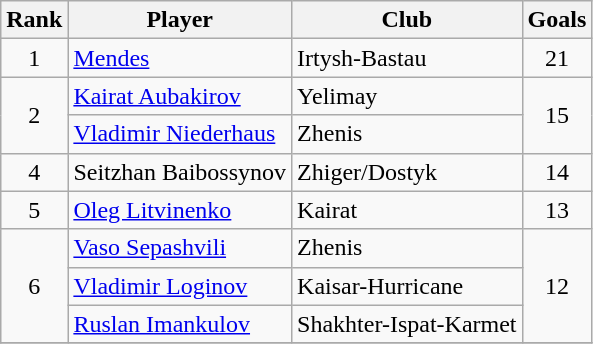<table class="wikitable" style="text-align:center;">
<tr>
<th>Rank</th>
<th>Player</th>
<th>Club</th>
<th>Goals</th>
</tr>
<tr>
<td rowspan="1">1</td>
<td align="left"> <a href='#'>Mendes</a></td>
<td align="left">Irtysh-Bastau</td>
<td rowspan="1">21</td>
</tr>
<tr>
<td rowspan="2">2</td>
<td align="left"> <a href='#'>Kairat Aubakirov</a></td>
<td align="left">Yelimay</td>
<td rowspan="2">15</td>
</tr>
<tr>
<td align="left"> <a href='#'>Vladimir Niederhaus</a></td>
<td align="left">Zhenis</td>
</tr>
<tr>
<td rowspan="1">4</td>
<td align="left"> Seitzhan Baibossynov</td>
<td align="left">Zhiger/Dostyk</td>
<td rowspan="1">14</td>
</tr>
<tr>
<td rowspan="1">5</td>
<td align="left"> <a href='#'>Oleg Litvinenko</a></td>
<td align="left">Kairat</td>
<td rowspan="1">13</td>
</tr>
<tr>
<td rowspan="3">6</td>
<td align="left"> <a href='#'>Vaso Sepashvili</a></td>
<td align="left">Zhenis</td>
<td rowspan="3">12</td>
</tr>
<tr>
<td align="left"> <a href='#'>Vladimir Loginov</a></td>
<td align="left">Kaisar-Hurricane</td>
</tr>
<tr>
<td align="left"> <a href='#'>Ruslan Imankulov</a></td>
<td align="left">Shakhter-Ispat-Karmet</td>
</tr>
<tr>
</tr>
</table>
